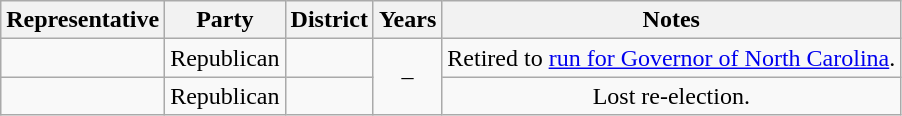<table class="wikitable sortable" style="text-align:center">
<tr valign=bottom>
<th>Representative</th>
<th>Party</th>
<th>District</th>
<th>Years</th>
<th>Notes</th>
</tr>
<tr>
<td align=left></td>
<td>Republican</td>
<td></td>
<td rowspan="2" nowrap=""> –<br></td>
<td>Retired to <a href='#'>run for Governor of North Carolina</a>.</td>
</tr>
<tr>
<td align=left></td>
<td>Republican</td>
<td></td>
<td>Lost re-election.</td>
</tr>
</table>
